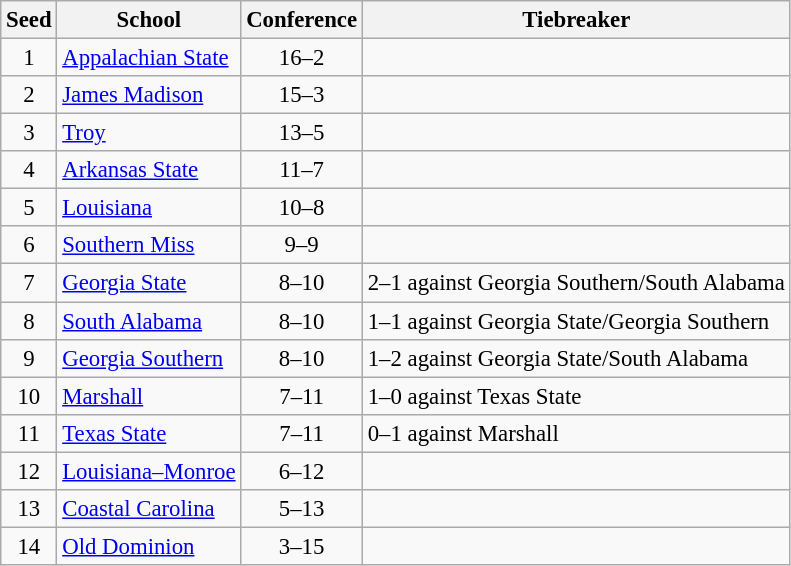<table class="wikitable" style="white-space:nowrap; font-size:95%; text-align:center">
<tr>
<th>Seed</th>
<th>School</th>
<th>Conference</th>
<th>Tiebreaker</th>
</tr>
<tr>
<td>1</td>
<td align="left"><a href='#'>Appalachian State</a></td>
<td>16–2</td>
<td align="left"></td>
</tr>
<tr>
<td>2</td>
<td align="left"><a href='#'>James Madison</a></td>
<td>15–3</td>
<td align="left"></td>
</tr>
<tr>
<td>3</td>
<td align="left"><a href='#'>Troy</a></td>
<td>13–5</td>
<td align="left"></td>
</tr>
<tr>
<td>4</td>
<td align="left"><a href='#'>Arkansas State</a></td>
<td>11–7</td>
<td align="left"></td>
</tr>
<tr>
<td>5</td>
<td align="left"><a href='#'>Louisiana</a></td>
<td>10–8</td>
<td align="left"></td>
</tr>
<tr>
<td>6</td>
<td align="left"><a href='#'>Southern Miss</a></td>
<td>9–9</td>
<td align="left"></td>
</tr>
<tr>
<td>7</td>
<td align="left"><a href='#'>Georgia State</a></td>
<td>8–10</td>
<td align="left">2–1 against Georgia Southern/South Alabama</td>
</tr>
<tr>
<td>8</td>
<td align="left"><a href='#'>South Alabama</a></td>
<td>8–10</td>
<td align="left">1–1 against Georgia State/Georgia Southern</td>
</tr>
<tr>
<td>9</td>
<td align="left"><a href='#'>Georgia Southern</a></td>
<td>8–10</td>
<td align="left">1–2 against Georgia State/South Alabama</td>
</tr>
<tr>
<td>10</td>
<td align="left"><a href='#'>Marshall</a></td>
<td>7–11</td>
<td align="left">1–0 against Texas State</td>
</tr>
<tr>
<td>11</td>
<td align="left"><a href='#'>Texas State</a></td>
<td>7–11</td>
<td align="left">0–1 against Marshall</td>
</tr>
<tr>
<td>12</td>
<td align="left"><a href='#'>Louisiana–Monroe</a></td>
<td>6–12</td>
<td align="left"></td>
</tr>
<tr>
<td>13</td>
<td align="left"><a href='#'>Coastal Carolina</a></td>
<td>5–13</td>
<td align="left"></td>
</tr>
<tr>
<td>14</td>
<td align="left"><a href='#'>Old Dominion</a></td>
<td>3–15</td>
<td align="left"></td>
</tr>
</table>
